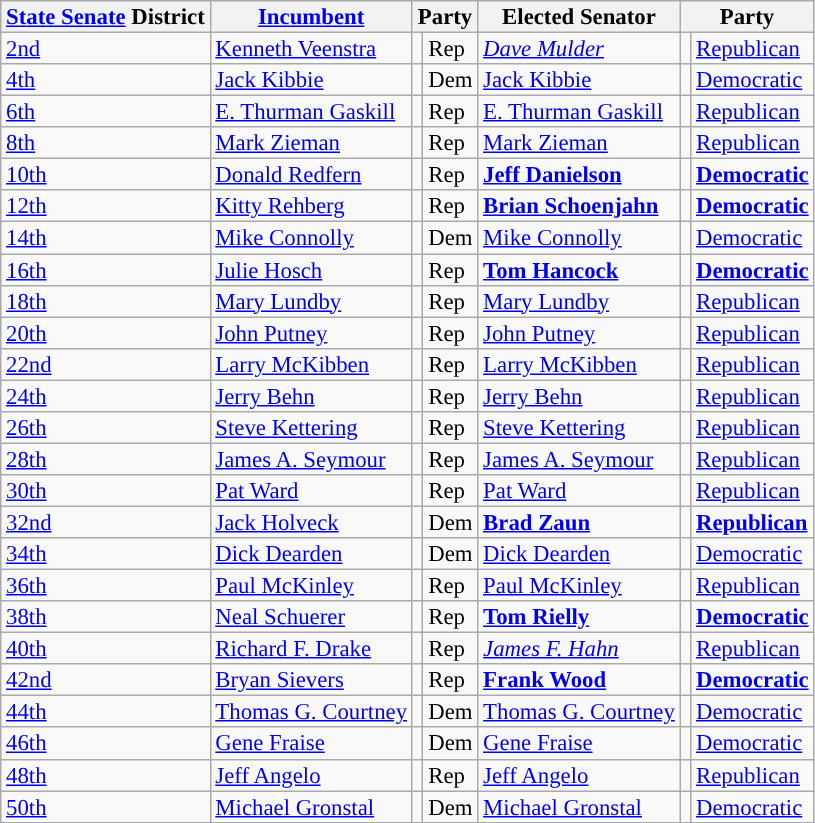<table class="sortable wikitable" style="font-size:95%;line-height:14px;">
<tr>
<th class="unsortable"><a href='#'>State Senate</a> District</th>
<th class="unsortable"><a href='#'>Incumbent</a></th>
<th colspan="2">Party</th>
<th class="unsortable">Elected Senator</th>
<th colspan="2">Party</th>
</tr>
<tr>
<td><a href='#'>2nd</a></td>
<td><a href='#'>Kenneth Veenstra</a></td>
<td style="background:"></td>
<td>Rep</td>
<td><em><a href='#'>Dave Mulder</a></em></td>
<td style="background:"></td>
<td><a href='#'>Republican</a></td>
</tr>
<tr>
<td><a href='#'>4th</a></td>
<td><a href='#'>Jack Kibbie</a></td>
<td style="background:"></td>
<td>Dem</td>
<td><a href='#'>Jack Kibbie</a></td>
<td style="background:"></td>
<td><a href='#'>Democratic</a></td>
</tr>
<tr>
<td><a href='#'>6th</a></td>
<td><a href='#'>E. Thurman Gaskill</a></td>
<td style="background:"></td>
<td>Rep</td>
<td><a href='#'>E. Thurman Gaskill</a></td>
<td style="background:"></td>
<td><a href='#'>Republican</a></td>
</tr>
<tr>
<td><a href='#'>8th</a></td>
<td><a href='#'>Mark Zieman</a></td>
<td style="background:"></td>
<td>Rep</td>
<td><a href='#'>Mark Zieman</a></td>
<td style="background:"></td>
<td><a href='#'>Republican</a></td>
</tr>
<tr>
<td><a href='#'>10th</a></td>
<td><a href='#'>Donald Redfern</a></td>
<td style="background:"></td>
<td>Rep</td>
<td><strong><a href='#'>Jeff Danielson</a></strong></td>
<td style="background:"></td>
<td><strong><a href='#'>Democratic</a></strong></td>
</tr>
<tr>
<td><a href='#'>12th</a></td>
<td><a href='#'>Kitty Rehberg</a></td>
<td style="background:"></td>
<td>Rep</td>
<td><strong><a href='#'>Brian Schoenjahn</a></strong></td>
<td style="background:"></td>
<td><strong><a href='#'>Democratic</a></strong></td>
</tr>
<tr>
<td><a href='#'>14th</a></td>
<td><a href='#'>Mike Connolly</a></td>
<td style="background:"></td>
<td>Dem</td>
<td><a href='#'>Mike Connolly</a></td>
<td style="background:"></td>
<td><a href='#'>Democratic</a></td>
</tr>
<tr>
<td><a href='#'>16th</a></td>
<td><a href='#'>Julie Hosch</a></td>
<td style="background:"></td>
<td>Rep</td>
<td><strong><a href='#'>Tom Hancock</a></strong></td>
<td style="background:"></td>
<td><strong><a href='#'>Democratic</a></strong></td>
</tr>
<tr>
<td><a href='#'>18th</a></td>
<td><a href='#'>Mary Lundby</a></td>
<td style="background:"></td>
<td>Rep</td>
<td><a href='#'>Mary Lundby</a></td>
<td style="background:"></td>
<td><a href='#'>Republican</a></td>
</tr>
<tr>
<td><a href='#'>20th</a></td>
<td><a href='#'>John Putney</a></td>
<td style="background:"></td>
<td>Rep</td>
<td><a href='#'>John Putney</a></td>
<td style="background:"></td>
<td><a href='#'>Republican</a></td>
</tr>
<tr>
<td><a href='#'>22nd</a></td>
<td><a href='#'>Larry McKibben</a></td>
<td style="background:"></td>
<td>Rep</td>
<td><a href='#'>Larry McKibben</a></td>
<td style="background:"></td>
<td><a href='#'>Republican</a></td>
</tr>
<tr>
<td><a href='#'>24th</a></td>
<td><a href='#'>Jerry Behn</a></td>
<td style="background:"></td>
<td>Rep</td>
<td><a href='#'>Jerry Behn</a></td>
<td style="background:"></td>
<td><a href='#'>Republican</a></td>
</tr>
<tr>
<td><a href='#'>26th</a></td>
<td><a href='#'>Steve Kettering</a></td>
<td style="background:"></td>
<td>Rep</td>
<td><a href='#'>Steve Kettering</a></td>
<td style="background:"></td>
<td><a href='#'>Republican</a></td>
</tr>
<tr>
<td><a href='#'>28th</a></td>
<td><a href='#'>James A. Seymour</a></td>
<td style="background:"></td>
<td>Rep</td>
<td><a href='#'>James A. Seymour</a></td>
<td style="background:"></td>
<td><a href='#'>Republican</a></td>
</tr>
<tr>
<td><a href='#'>30th</a></td>
<td><a href='#'>Pat Ward</a></td>
<td style="background:"></td>
<td>Rep</td>
<td><a href='#'>Pat Ward</a></td>
<td style="background:"></td>
<td><a href='#'>Republican</a></td>
</tr>
<tr>
<td><a href='#'>32nd</a></td>
<td><a href='#'>Jack Holveck</a></td>
<td style="background:"></td>
<td>Dem</td>
<td><strong><a href='#'>Brad Zaun</a></strong></td>
<td style="background:"></td>
<td><strong><a href='#'>Republican</a></strong></td>
</tr>
<tr>
<td><a href='#'>34th</a></td>
<td><a href='#'>Dick Dearden</a></td>
<td style="background:"></td>
<td>Dem</td>
<td><a href='#'>Dick Dearden</a></td>
<td style="background:"></td>
<td><a href='#'>Democratic</a></td>
</tr>
<tr>
<td><a href='#'>36th</a></td>
<td><a href='#'>Paul McKinley</a></td>
<td style="background:"></td>
<td>Rep</td>
<td><a href='#'>Paul McKinley</a></td>
<td style="background:"></td>
<td><a href='#'>Republican</a></td>
</tr>
<tr>
<td><a href='#'>38th</a></td>
<td><a href='#'>Neal Schuerer</a></td>
<td style="background:"></td>
<td>Rep</td>
<td><strong><a href='#'>Tom Rielly</a></strong></td>
<td style="background:"></td>
<td><strong><a href='#'>Democratic</a></strong></td>
</tr>
<tr>
<td><a href='#'>40th</a></td>
<td><a href='#'>Richard F. Drake</a></td>
<td style="background:"></td>
<td>Rep</td>
<td><em><a href='#'>James F. Hahn</a></em></td>
<td style="background:"></td>
<td><a href='#'>Republican</a></td>
</tr>
<tr>
<td><a href='#'>42nd</a></td>
<td><a href='#'>Bryan Sievers</a></td>
<td style="background:"></td>
<td>Rep</td>
<td><strong><a href='#'>Frank Wood</a></strong></td>
<td style="background:"></td>
<td><strong><a href='#'>Democratic</a></strong></td>
</tr>
<tr>
<td><a href='#'>44th</a></td>
<td><a href='#'>Thomas G. Courtney</a></td>
<td style="background:"></td>
<td>Dem</td>
<td><a href='#'>Thomas G. Courtney</a></td>
<td style="background:"></td>
<td><a href='#'>Democratic</a></td>
</tr>
<tr>
<td><a href='#'>46th</a></td>
<td><a href='#'>Gene Fraise</a></td>
<td style="background:"></td>
<td>Dem</td>
<td><a href='#'>Gene Fraise</a></td>
<td style="background:"></td>
<td><a href='#'>Democratic</a></td>
</tr>
<tr>
<td><a href='#'>48th</a></td>
<td><a href='#'>Jeff Angelo</a></td>
<td style="background:"></td>
<td>Rep</td>
<td><a href='#'>Jeff Angelo</a></td>
<td style="background:"></td>
<td><a href='#'>Republican</a></td>
</tr>
<tr>
<td><a href='#'>50th</a></td>
<td><a href='#'>Michael Gronstal</a></td>
<td style="background:"></td>
<td>Dem</td>
<td><a href='#'>Michael Gronstal</a></td>
<td style="background:"></td>
<td><a href='#'>Democratic</a></td>
</tr>
<tr>
</tr>
</table>
